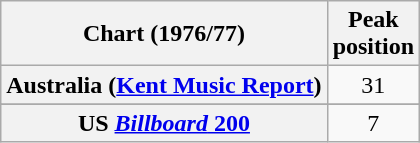<table class="wikitable sortable plainrowheaders" style="text-align:center">
<tr>
<th scope="col">Chart (1976/77)</th>
<th scope="col">Peak<br>position</th>
</tr>
<tr>
<th scope="row">Australia (<a href='#'>Kent Music Report</a>)</th>
<td align="center">31</td>
</tr>
<tr>
</tr>
<tr>
<th scope="row">US <a href='#'><em>Billboard</em> 200</a></th>
<td>7</td>
</tr>
</table>
